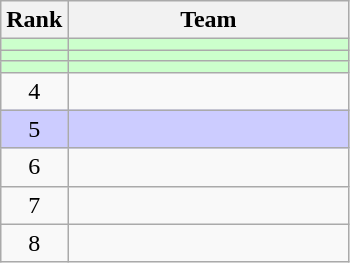<table class=wikitable style="text-align:center;">
<tr>
<th>Rank</th>
<th width=180>Team</th>
</tr>
<tr bgcolor=#CCFFCC>
<td></td>
<td align=left></td>
</tr>
<tr bgcolor=#CCFFCC>
<td></td>
<td align=left></td>
</tr>
<tr bgcolor=#CCFFCC>
<td></td>
<td align=left></td>
</tr>
<tr>
<td>4</td>
<td align=left></td>
</tr>
<tr bgcolor=ccccff>
<td>5</td>
<td align=left></td>
</tr>
<tr>
<td>6</td>
<td align=left></td>
</tr>
<tr>
<td>7</td>
<td align=left></td>
</tr>
<tr>
<td>8</td>
<td align=left></td>
</tr>
</table>
